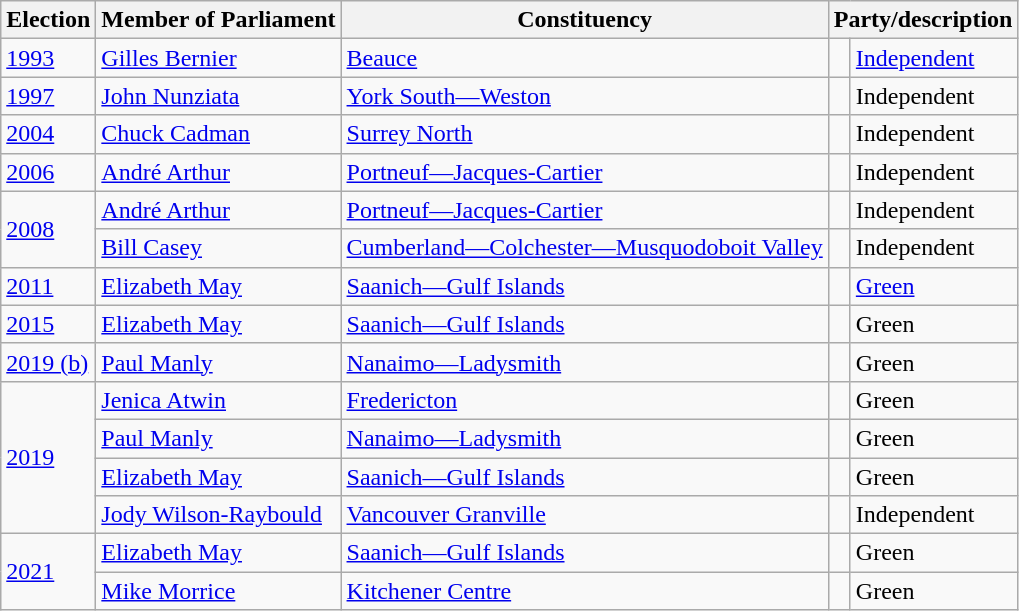<table class="wikitable sortable">
<tr>
<th>Election</th>
<th>Member of Parliament</th>
<th>Constituency</th>
<th colspan=2>Party/description</th>
</tr>
<tr>
<td><a href='#'>1993</a></td>
<td><a href='#'>Gilles Bernier</a></td>
<td><a href='#'>Beauce</a></td>
<td> </td>
<td><a href='#'>Independent</a></td>
</tr>
<tr>
<td><a href='#'>1997</a></td>
<td><a href='#'>John Nunziata</a></td>
<td><a href='#'>York South—Weston</a></td>
<td> </td>
<td>Independent</td>
</tr>
<tr>
<td><a href='#'>2004</a></td>
<td><a href='#'>Chuck Cadman</a></td>
<td><a href='#'>Surrey North</a></td>
<td> </td>
<td>Independent</td>
</tr>
<tr>
<td><a href='#'>2006</a></td>
<td><a href='#'>André Arthur</a></td>
<td><a href='#'>Portneuf—Jacques-Cartier</a></td>
<td> </td>
<td>Independent</td>
</tr>
<tr>
<td rowspan="2"><a href='#'>2008</a></td>
<td><a href='#'>André Arthur</a></td>
<td><a href='#'>Portneuf—Jacques-Cartier</a></td>
<td> </td>
<td>Independent</td>
</tr>
<tr>
<td><a href='#'>Bill Casey</a></td>
<td><a href='#'>Cumberland—Colchester—Musquodoboit Valley</a></td>
<td> </td>
<td>Independent</td>
</tr>
<tr>
<td><a href='#'>2011</a></td>
<td><a href='#'>Elizabeth May</a></td>
<td><a href='#'>Saanich—Gulf Islands</a></td>
<td> </td>
<td><a href='#'>Green</a></td>
</tr>
<tr>
<td><a href='#'>2015</a></td>
<td><a href='#'>Elizabeth May</a></td>
<td><a href='#'>Saanich—Gulf Islands</a></td>
<td> </td>
<td>Green</td>
</tr>
<tr>
<td><a href='#'>2019 (b)</a></td>
<td><a href='#'>Paul Manly</a></td>
<td><a href='#'>Nanaimo—Ladysmith</a></td>
<td> </td>
<td>Green</td>
</tr>
<tr>
<td rowspan="4"><a href='#'>2019</a></td>
<td><a href='#'>Jenica Atwin</a></td>
<td><a href='#'>Fredericton</a></td>
<td> </td>
<td>Green</td>
</tr>
<tr>
<td><a href='#'>Paul Manly</a></td>
<td><a href='#'>Nanaimo—Ladysmith</a></td>
<td> </td>
<td>Green</td>
</tr>
<tr>
<td><a href='#'>Elizabeth May</a></td>
<td><a href='#'>Saanich—Gulf Islands</a></td>
<td> </td>
<td>Green</td>
</tr>
<tr>
<td><a href='#'>Jody Wilson-Raybould</a></td>
<td><a href='#'>Vancouver Granville</a></td>
<td> </td>
<td>Independent</td>
</tr>
<tr>
<td rowspan="2"><a href='#'>2021</a></td>
<td><a href='#'>Elizabeth May</a></td>
<td><a href='#'>Saanich—Gulf Islands</a></td>
<td> </td>
<td>Green</td>
</tr>
<tr>
<td><a href='#'>Mike Morrice</a></td>
<td><a href='#'>Kitchener Centre</a></td>
<td> </td>
<td>Green</td>
</tr>
</table>
